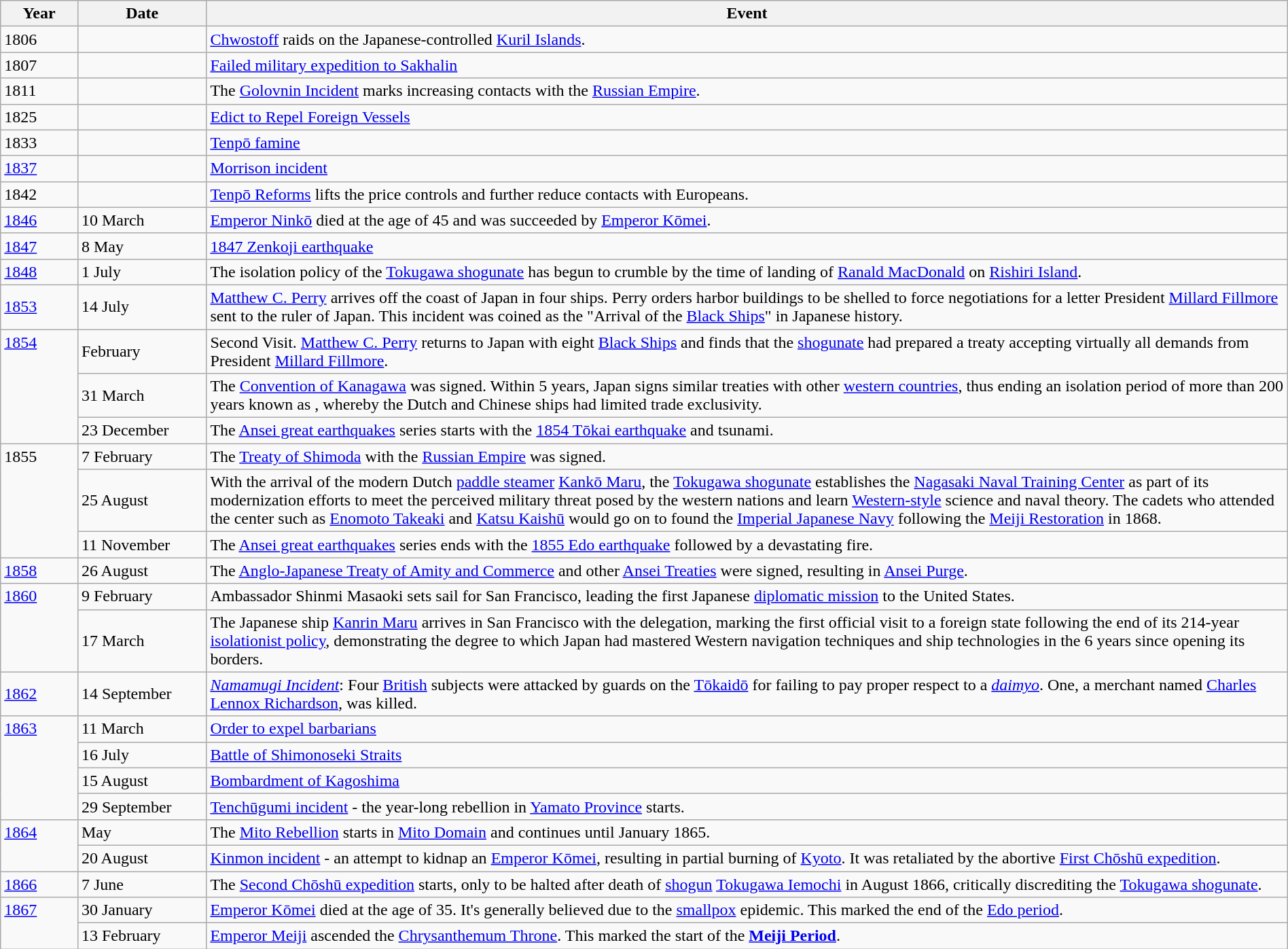<table class="wikitable" width="100%">
<tr>
<th style="width:6%">Year</th>
<th style="width:10%">Date</th>
<th>Event</th>
</tr>
<tr>
<td>1806</td>
<td></td>
<td><a href='#'>Chwostoff</a> raids on the Japanese-controlled <a href='#'>Kuril Islands</a>.</td>
</tr>
<tr>
<td>1807</td>
<td></td>
<td><a href='#'>Failed military expedition to Sakhalin</a></td>
</tr>
<tr>
<td>1811</td>
<td></td>
<td>The <a href='#'>Golovnin Incident</a> marks increasing contacts with the <a href='#'>Russian Empire</a>.</td>
</tr>
<tr>
<td>1825</td>
<td></td>
<td><a href='#'>Edict to Repel Foreign Vessels</a></td>
</tr>
<tr>
<td>1833</td>
<td></td>
<td><a href='#'>Tenpō famine</a></td>
</tr>
<tr>
<td><a href='#'>1837</a></td>
<td></td>
<td><a href='#'>Morrison incident</a></td>
</tr>
<tr>
<td>1842</td>
<td></td>
<td><a href='#'>Tenpō Reforms</a> lifts the price controls and further reduce contacts with Europeans.</td>
</tr>
<tr>
<td><a href='#'>1846</a></td>
<td>10 March</td>
<td><a href='#'>Emperor Ninkō</a> died at the age of 45 and was succeeded by <a href='#'>Emperor Kōmei</a>.</td>
</tr>
<tr>
<td><a href='#'>1847</a></td>
<td>8 May</td>
<td><a href='#'>1847 Zenkoji earthquake</a></td>
</tr>
<tr>
<td><a href='#'>1848</a></td>
<td>1 July</td>
<td>The isolation policy of the <a href='#'>Tokugawa shogunate</a> has begun to crumble by the time of landing of <a href='#'>Ranald MacDonald</a> on <a href='#'>Rishiri Island</a>.</td>
</tr>
<tr>
<td><a href='#'>1853</a></td>
<td>14 July</td>
<td><a href='#'>Matthew C. Perry</a> arrives off the coast of Japan in four ships. Perry orders harbor buildings to be shelled to force negotiations for a letter President <a href='#'>Millard Fillmore</a> sent to the ruler of Japan. This incident was coined as the "Arrival of the <a href='#'>Black Ships</a>" in Japanese history.</td>
</tr>
<tr>
<td rowspan="3" valign="top"><a href='#'>1854</a></td>
<td>February</td>
<td>Second Visit. <a href='#'>Matthew C. Perry</a> returns to Japan with eight <a href='#'>Black Ships</a> and finds that the <a href='#'>shogunate</a> had prepared a treaty accepting virtually all demands from President <a href='#'>Millard Fillmore</a>.</td>
</tr>
<tr>
<td>31 March</td>
<td>The <a href='#'>Convention of Kanagawa</a> was signed. Within 5 years, Japan signs similar treaties with other <a href='#'>western countries</a>, thus ending an isolation period of more than 200 years known as , whereby the Dutch and Chinese ships had limited trade exclusivity.</td>
</tr>
<tr>
<td>23 December</td>
<td>The <a href='#'>Ansei great earthquakes</a> series starts with the <a href='#'>1854 Tōkai earthquake</a> and tsunami.</td>
</tr>
<tr>
<td rowspan="3" valign="top">1855</td>
<td>7 February</td>
<td>The <a href='#'>Treaty of Shimoda</a> with the <a href='#'>Russian Empire</a> was signed.</td>
</tr>
<tr>
<td>25 August</td>
<td>With the arrival of the modern Dutch <a href='#'>paddle steamer</a> <a href='#'>Kankō Maru</a>, the <a href='#'>Tokugawa shogunate</a> establishes the <a href='#'>Nagasaki Naval Training Center</a> as part of its modernization efforts to meet the perceived military threat posed by the western nations and learn <a href='#'>Western-style</a> science and naval theory. The cadets who attended the center such as <a href='#'>Enomoto Takeaki</a> and <a href='#'>Katsu Kaishū</a> would go on to found the <a href='#'>Imperial Japanese Navy</a> following the <a href='#'>Meiji Restoration</a> in 1868.</td>
</tr>
<tr>
<td>11 November</td>
<td>The <a href='#'>Ansei great earthquakes</a> series ends with the <a href='#'>1855 Edo earthquake</a> followed by a devastating fire.</td>
</tr>
<tr>
<td><a href='#'>1858</a></td>
<td>26 August</td>
<td>The <a href='#'>Anglo-Japanese Treaty of Amity and Commerce</a> and other <a href='#'>Ansei Treaties</a> were signed, resulting in <a href='#'>Ansei Purge</a>.</td>
</tr>
<tr>
<td rowspan="2" valign="top"><a href='#'>1860</a></td>
<td>9 February</td>
<td>Ambassador Shinmi Masaoki sets sail for San Francisco, leading the first Japanese <a href='#'>diplomatic mission</a> to the United States.</td>
</tr>
<tr>
<td>17 March</td>
<td>The Japanese ship <a href='#'>Kanrin Maru</a> arrives in San Francisco with the delegation, marking the first official visit to a foreign state following the end of its 214-year <a href='#'>isolationist policy</a>, demonstrating the degree to which Japan had mastered Western navigation techniques and ship technologies in the 6 years since opening its borders.</td>
</tr>
<tr>
<td><a href='#'>1862</a></td>
<td>14 September</td>
<td><em><a href='#'>Namamugi Incident</a></em>: Four <a href='#'>British</a> subjects were attacked by guards on the <a href='#'>Tōkaidō</a> for failing to pay proper respect to a <em><a href='#'>daimyo</a></em>. One, a merchant named <a href='#'>Charles Lennox Richardson</a>, was killed.</td>
</tr>
<tr>
<td rowspan="4" valign="top"><a href='#'>1863</a></td>
<td>11 March</td>
<td><a href='#'>Order to expel barbarians</a></td>
</tr>
<tr>
<td>16 July</td>
<td><a href='#'>Battle of Shimonoseki Straits</a></td>
</tr>
<tr>
<td>15 August</td>
<td><a href='#'>Bombardment of Kagoshima</a></td>
</tr>
<tr>
<td>29 September</td>
<td><a href='#'>Tenchūgumi incident</a> - the year-long rebellion in <a href='#'>Yamato Province</a> starts.</td>
</tr>
<tr>
<td rowspan="2" valign="top"><a href='#'>1864</a></td>
<td>May</td>
<td>The <a href='#'>Mito Rebellion</a> starts in <a href='#'>Mito Domain</a> and continues until January 1865.</td>
</tr>
<tr>
<td>20 August</td>
<td><a href='#'>Kinmon incident</a> - an attempt to kidnap an <a href='#'>Emperor Kōmei</a>, resulting in partial burning of <a href='#'>Kyoto</a>. It was retaliated by the abortive <a href='#'>First Chōshū expedition</a>.</td>
</tr>
<tr>
<td><a href='#'>1866</a></td>
<td>7 June</td>
<td>The <a href='#'>Second Chōshū expedition</a> starts, only to be halted after death of <a href='#'>shogun</a> <a href='#'>Tokugawa Iemochi</a> in August 1866, critically discrediting the <a href='#'>Tokugawa shogunate</a>.</td>
</tr>
<tr>
<td rowspan="2" valign="top"><a href='#'>1867</a></td>
<td>30 January</td>
<td><a href='#'>Emperor Kōmei</a> died at the age of 35. It's generally believed due to the <a href='#'>smallpox</a> epidemic. This marked the end of the <a href='#'>Edo period</a>.</td>
</tr>
<tr>
<td>13 February</td>
<td><a href='#'>Emperor Meiji</a> ascended the <a href='#'>Chrysanthemum Throne</a>. This marked the start of the <strong><a href='#'>Meiji Period</a></strong>.</td>
</tr>
</table>
